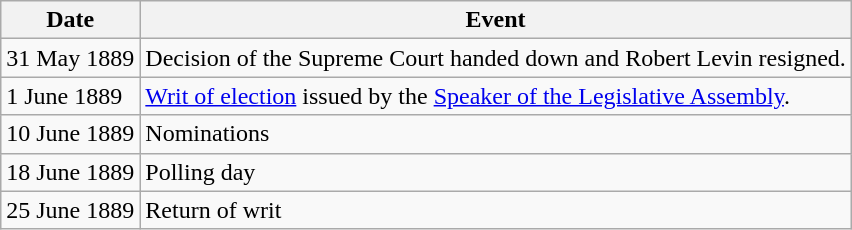<table class="wikitable">
<tr>
<th>Date</th>
<th>Event</th>
</tr>
<tr>
<td>31 May 1889</td>
<td>Decision of the Supreme Court handed down and Robert Levin resigned.</td>
</tr>
<tr>
<td>1 June 1889</td>
<td><a href='#'>Writ of election</a> issued by the <a href='#'>Speaker of the Legislative Assembly</a>.</td>
</tr>
<tr>
<td>10 June 1889</td>
<td>Nominations</td>
</tr>
<tr>
<td>18 June 1889</td>
<td>Polling day</td>
</tr>
<tr>
<td>25 June 1889</td>
<td>Return of writ</td>
</tr>
</table>
